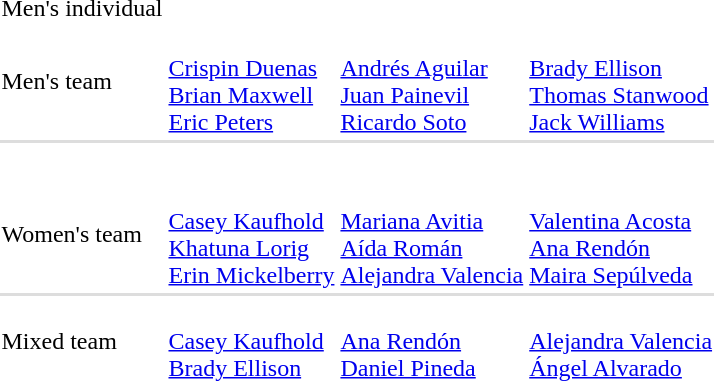<table>
<tr>
<td>Men's individual<br></td>
<td></td>
<td></td>
<td></td>
</tr>
<tr>
<td>Men's team<br></td>
<td><br><a href='#'>Crispin Duenas</a><br><a href='#'>Brian Maxwell</a><br><a href='#'>Eric Peters</a></td>
<td><br><a href='#'>Andrés Aguilar</a><br><a href='#'>Juan Painevil</a><br><a href='#'>Ricardo Soto</a></td>
<td><br><a href='#'>Brady Ellison</a><br><a href='#'>Thomas Stanwood</a><br><a href='#'>Jack Williams</a></td>
</tr>
<tr bgcolor=#DDDDDD>
<td colspan=7></td>
</tr>
<tr>
<td><br></td>
<td></td>
<td></td>
<td></td>
</tr>
<tr>
<td>Women's team<br></td>
<td><br><a href='#'>Casey Kaufhold</a><br><a href='#'>Khatuna Lorig</a><br><a href='#'>Erin Mickelberry</a></td>
<td><br><a href='#'>Mariana Avitia</a><br><a href='#'>Aída Román</a><br><a href='#'>Alejandra Valencia</a></td>
<td><br><a href='#'>Valentina Acosta</a><br><a href='#'>Ana Rendón</a><br><a href='#'>Maira Sepúlveda</a></td>
</tr>
<tr bgcolor=#DDDDDD>
<td colspan=7></td>
</tr>
<tr>
<td>Mixed team<br></td>
<td><br><a href='#'>Casey Kaufhold</a><br><a href='#'>Brady Ellison</a></td>
<td><br><a href='#'>Ana Rendón</a><br><a href='#'>Daniel Pineda</a></td>
<td><br><a href='#'>Alejandra Valencia</a><br><a href='#'>Ángel Alvarado</a></td>
</tr>
</table>
